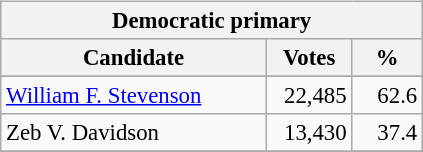<table class="wikitable" align="left" style="margin: 1em 1em 1em 0; font-size: 95%;">
<tr>
<th colspan="3">Democratic primary</th>
</tr>
<tr>
<th colspan="1" style="width: 170px">Candidate</th>
<th style="width: 50px">Votes</th>
<th style="width: 40px">%</th>
</tr>
<tr>
</tr>
<tr>
<td><a href='#'>William F. Stevenson</a></td>
<td align="right">22,485</td>
<td align="right">62.6</td>
</tr>
<tr>
<td>Zeb V. Davidson</td>
<td align="right">13,430</td>
<td align="right">37.4</td>
</tr>
<tr>
</tr>
</table>
